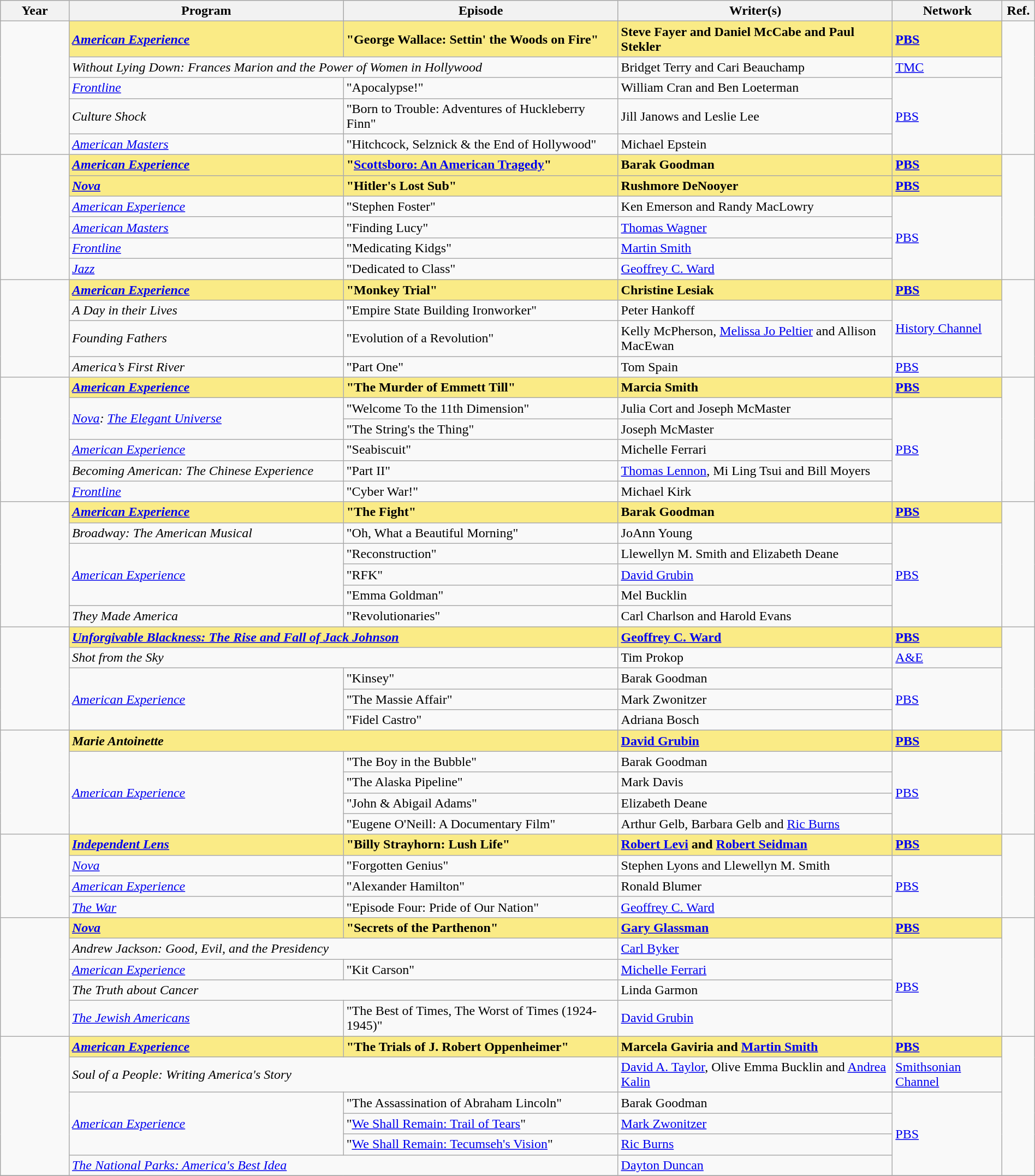<table class="wikitable" style="width:100%">
<tr bgcolor="#CCCCCC" align="center">
<th width="5%">Year</th>
<th width="20%">Program</th>
<th width="20%">Episode</th>
<th width="20%">Writer(s)</th>
<th width="8%">Network</th>
<th width="1%">Ref.</th>
</tr>
<tr>
<td rowspan=5></td>
<td style="background:#FAEB86;"><strong><em><a href='#'>American Experience</a></em></strong></td>
<td style="background:#FAEB86;"><strong>"George Wallace: Settin' the Woods on Fire"</strong></td>
<td style="background:#FAEB86;"><strong>Steve Fayer and Daniel McCabe and Paul Stekler</strong></td>
<td style="background:#FAEB86;"><strong><a href='#'>PBS</a></strong></td>
<td rowspan=5 style="text-align:center;"></td>
</tr>
<tr>
<td colspan="2"><em>Without Lying Down: Frances Marion and the Power of Women in Hollywood</em></td>
<td>Bridget Terry and Cari Beauchamp</td>
<td><a href='#'>TMC</a></td>
</tr>
<tr>
<td><em><a href='#'>Frontline</a></em></td>
<td>"Apocalypse!"</td>
<td>William Cran and Ben Loeterman</td>
<td rowspan="3"><a href='#'>PBS</a></td>
</tr>
<tr>
<td><em>Culture Shock</em></td>
<td>"Born to Trouble: Adventures of Huckleberry Finn"</td>
<td>Jill Janows and Leslie Lee</td>
</tr>
<tr>
<td><em><a href='#'>American Masters</a></em></td>
<td>"Hitchcock, Selznick & the End of Hollywood"</td>
<td>Michael Epstein</td>
</tr>
<tr>
<td rowspan=6></td>
<td style="background:#FAEB86;"><strong><em><a href='#'>American Experience</a></em></strong></td>
<td style="background:#FAEB86;"><strong>"<a href='#'>Scottsboro: An American Tragedy</a>"</strong></td>
<td style="background:#FAEB86;"><strong>Barak Goodman</strong></td>
<td style="background:#FAEB86;"><strong><a href='#'>PBS</a></strong></td>
<td rowspan=6 style="text-align:center;"></td>
</tr>
<tr>
<td style="background:#FAEB86;"><strong><em><a href='#'>Nova</a></em></strong></td>
<td style="background:#FAEB86;"><strong>"Hitler's Lost Sub"</strong></td>
<td style="background:#FAEB86;"><strong>Rushmore DeNooyer</strong></td>
<td style="background:#FAEB86;"><strong><a href='#'>PBS</a></strong></td>
</tr>
<tr>
<td><em><a href='#'>American Experience</a></em></td>
<td>"Stephen Foster"</td>
<td>Ken Emerson and Randy MacLowry</td>
<td rowspan="4"><a href='#'>PBS</a></td>
</tr>
<tr>
<td><em><a href='#'>American Masters</a></em></td>
<td>"Finding Lucy"</td>
<td><a href='#'>Thomas Wagner</a></td>
</tr>
<tr>
<td><em><a href='#'>Frontline</a></em></td>
<td>"Medicating Kidgs"</td>
<td><a href='#'>Martin Smith</a></td>
</tr>
<tr>
<td><em><a href='#'>Jazz</a></em></td>
<td>"Dedicated to Class"</td>
<td><a href='#'>Geoffrey C. Ward</a></td>
</tr>
<tr>
<td rowspan=4></td>
<td style="background:#FAEB86;"><strong><em><a href='#'>American Experience</a></em></strong></td>
<td style="background:#FAEB86;"><strong>"Monkey Trial"</strong></td>
<td style="background:#FAEB86;"><strong>Christine Lesiak</strong></td>
<td style="background:#FAEB86;"><strong><a href='#'>PBS</a></strong></td>
<td rowspan=4 style="text-align:center;"></td>
</tr>
<tr>
<td><em>A Day in their Lives</em></td>
<td>"Empire State Building Ironworker"</td>
<td>Peter Hankoff</td>
<td rowspan="2"><a href='#'>History Channel</a></td>
</tr>
<tr>
<td><em>Founding Fathers</em></td>
<td>"Evolution of a Revolution"</td>
<td>Kelly McPherson, <a href='#'>Melissa Jo Peltier</a> and Allison MacEwan</td>
</tr>
<tr>
<td><em>America’s First River</em></td>
<td>"Part One"</td>
<td>Tom Spain</td>
<td><a href='#'>PBS</a></td>
</tr>
<tr>
<td rowspan=6></td>
<td style="background:#FAEB86;"><strong><em><a href='#'>American Experience</a></em></strong></td>
<td style="background:#FAEB86;"><strong>"The Murder of Emmett Till"</strong></td>
<td style="background:#FAEB86;"><strong>Marcia Smith</strong></td>
<td style="background:#FAEB86;"><strong><a href='#'>PBS</a></strong></td>
<td rowspan=6 style="text-align:center;"></td>
</tr>
<tr>
<td rowspan="2"><em><a href='#'>Nova</a>: <a href='#'>The Elegant Universe</a></em></td>
<td>"Welcome To the 11th Dimension"</td>
<td>Julia Cort and Joseph McMaster</td>
<td rowspan="5"><a href='#'>PBS</a></td>
</tr>
<tr>
<td>"The String's the Thing"</td>
<td>Joseph McMaster</td>
</tr>
<tr>
<td><em><a href='#'>American Experience</a></em></td>
<td>"Seabiscuit"</td>
<td>Michelle Ferrari</td>
</tr>
<tr>
<td><em>Becoming American: The Chinese Experience</em></td>
<td>"Part II"</td>
<td><a href='#'>Thomas Lennon</a>, Mi Ling Tsui and Bill Moyers</td>
</tr>
<tr>
<td><em><a href='#'>Frontline</a></em></td>
<td>"Cyber War!"</td>
<td>Michael Kirk</td>
</tr>
<tr>
<td rowspan=6></td>
<td style="background:#FAEB86;"><strong><em><a href='#'>American Experience</a></em></strong></td>
<td style="background:#FAEB86;"><strong>"The Fight"</strong></td>
<td style="background:#FAEB86;"><strong>Barak Goodman</strong></td>
<td style="background:#FAEB86;"><strong><a href='#'>PBS</a></strong></td>
<td rowspan=6 style="text-align:center;"></td>
</tr>
<tr>
<td><em>Broadway: The American Musical</em></td>
<td>"Oh, What a Beautiful Morning"</td>
<td>JoAnn Young</td>
<td rowspan="5"><a href='#'>PBS</a></td>
</tr>
<tr>
<td rowspan="3"><em><a href='#'>American Experience</a></em></td>
<td>"Reconstruction"</td>
<td>Llewellyn M. Smith and Elizabeth Deane</td>
</tr>
<tr>
<td>"RFK"</td>
<td><a href='#'>David Grubin</a></td>
</tr>
<tr>
<td>"Emma Goldman"</td>
<td>Mel Bucklin</td>
</tr>
<tr>
<td><em>They Made America</em></td>
<td>"Revolutionaries"</td>
<td>Carl Charlson and Harold Evans</td>
</tr>
<tr>
<td rowspan=5></td>
<td colspan="2" style="background:#FAEB86;"><strong><em><a href='#'>Unforgivable Blackness: The Rise and Fall of Jack Johnson</a></em></strong></td>
<td style="background:#FAEB86;"><strong><a href='#'>Geoffrey C. Ward</a></strong></td>
<td style="background:#FAEB86;"><strong><a href='#'>PBS</a></strong></td>
<td rowspan=5 style="text-align:center;"></td>
</tr>
<tr>
<td colspan="2"><em>Shot from the Sky</em></td>
<td>Tim Prokop</td>
<td><a href='#'>A&E</a></td>
</tr>
<tr>
<td rowspan="3"><em><a href='#'>American Experience</a></em></td>
<td>"Kinsey"</td>
<td>Barak Goodman</td>
<td rowspan="3"><a href='#'>PBS</a></td>
</tr>
<tr>
<td>"The Massie Affair"</td>
<td>Mark Zwonitzer</td>
</tr>
<tr>
<td>"Fidel Castro"</td>
<td>Adriana Bosch</td>
</tr>
<tr>
<td rowspan=5></td>
<td colspan="2" style="background:#FAEB86;"><strong><em>Marie Antoinette</em></strong></td>
<td style="background:#FAEB86;"><strong><a href='#'>David Grubin</a></strong></td>
<td style="background:#FAEB86;"><strong><a href='#'>PBS</a></strong></td>
<td rowspan=5 style="text-align:center;"></td>
</tr>
<tr>
<td rowspan="4"><em><a href='#'>American Experience</a></em></td>
<td>"The Boy in the Bubble"</td>
<td>Barak Goodman</td>
<td rowspan="4"><a href='#'>PBS</a></td>
</tr>
<tr>
<td>"The Alaska Pipeline"</td>
<td>Mark Davis</td>
</tr>
<tr>
<td>"John & Abigail Adams"</td>
<td>Elizabeth Deane</td>
</tr>
<tr>
<td>"Eugene O'Neill: A Documentary Film"</td>
<td>Arthur Gelb, Barbara Gelb and <a href='#'>Ric Burns</a></td>
</tr>
<tr>
<td rowspan=4></td>
<td style="background:#FAEB86;"><strong><em><a href='#'>Independent Lens</a></em></strong></td>
<td style="background:#FAEB86;"><strong>"Billy Strayhorn: Lush Life"</strong></td>
<td style="background:#FAEB86;"><strong><a href='#'>Robert Levi</a> and <a href='#'>Robert Seidman</a></strong></td>
<td style="background:#FAEB86;"><strong><a href='#'>PBS</a></strong></td>
<td rowspan=4 style="text-align:center;"></td>
</tr>
<tr>
<td><em><a href='#'>Nova</a></em></td>
<td>"Forgotten Genius"</td>
<td>Stephen Lyons and Llewellyn M. Smith</td>
<td rowspan="3"><a href='#'>PBS</a></td>
</tr>
<tr>
<td><em><a href='#'>American Experience</a></em></td>
<td>"Alexander Hamilton"</td>
<td>Ronald Blumer</td>
</tr>
<tr>
<td><em><a href='#'>The War</a></em></td>
<td>"Episode Four: Pride of Our Nation"</td>
<td><a href='#'>Geoffrey C. Ward</a></td>
</tr>
<tr>
<td rowspan=5></td>
<td style="background:#FAEB86;"><strong><em><a href='#'>Nova</a></em></strong></td>
<td style="background:#FAEB86;"><strong>"Secrets of the Parthenon"</strong></td>
<td style="background:#FAEB86;"><strong><a href='#'>Gary Glassman</a></strong></td>
<td style="background:#FAEB86;"><strong><a href='#'>PBS</a></strong></td>
<td rowspan=5 style="text-align:center;"></td>
</tr>
<tr>
<td colspan="2"><em>Andrew Jackson: Good, Evil, and the Presidency</em></td>
<td><a href='#'>Carl Byker</a></td>
<td rowspan="4"><a href='#'>PBS</a></td>
</tr>
<tr>
<td><em><a href='#'>American Experience</a></em></td>
<td>"Kit Carson"</td>
<td><a href='#'>Michelle Ferrari</a></td>
</tr>
<tr>
<td colspan="2"><em>The Truth about Cancer</em></td>
<td>Linda Garmon</td>
</tr>
<tr>
<td><em><a href='#'>The Jewish Americans</a></em></td>
<td>"The Best of Times, The Worst of Times (1924-1945)"</td>
<td><a href='#'>David Grubin</a></td>
</tr>
<tr>
<td rowspan=6></td>
<td style="background:#FAEB86;"><strong><em><a href='#'>American Experience</a></em></strong></td>
<td style="background:#FAEB86;"><strong>"The Trials of J. Robert Oppenheimer"</strong></td>
<td style="background:#FAEB86;"><strong>Marcela Gaviria and <a href='#'>Martin Smith</a></strong></td>
<td style="background:#FAEB86;"><strong><a href='#'>PBS</a></strong></td>
<td rowspan=6 style="text-align:center;"></td>
</tr>
<tr>
<td colspan="2"><em>Soul of a People: Writing America's Story</em></td>
<td><a href='#'>David A. Taylor</a>, Olive Emma Bucklin and <a href='#'>Andrea Kalin</a></td>
<td><a href='#'>Smithsonian Channel</a></td>
</tr>
<tr>
<td rowspan="3"><em><a href='#'>American Experience</a></em></td>
<td>"The Assassination of Abraham Lincoln"</td>
<td>Barak Goodman</td>
<td rowspan="4"><a href='#'>PBS</a></td>
</tr>
<tr>
<td>"<a href='#'>We Shall Remain: Trail of Tears</a>"</td>
<td><a href='#'>Mark Zwonitzer</a></td>
</tr>
<tr>
<td>"<a href='#'>We Shall Remain: Tecumseh's Vision</a>"</td>
<td><a href='#'>Ric Burns</a></td>
</tr>
<tr>
<td colspan="2"><em><a href='#'>The National Parks: America's Best Idea</a></em></td>
<td><a href='#'>Dayton Duncan</a></td>
</tr>
<tr>
</tr>
</table>
